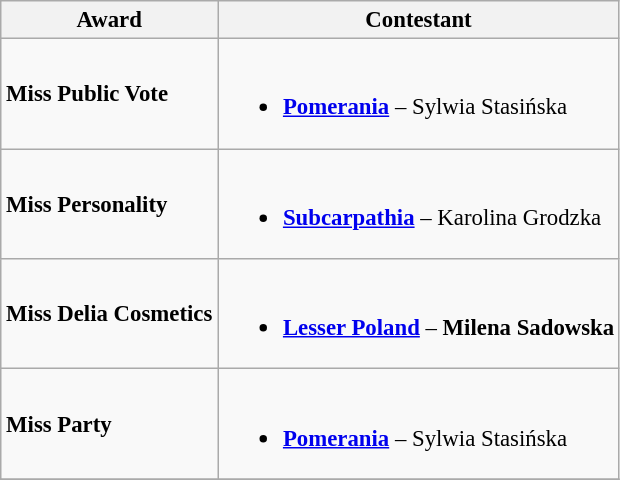<table class="wikitable unsortable" style="font-size:95%;">
<tr>
<th>Award</th>
<th>Contestant</th>
</tr>
<tr>
<td><strong>Miss Public Vote</strong></td>
<td><br><ul><li> <strong><a href='#'>Pomerania</a></strong> – Sylwia Stasińska</li></ul></td>
</tr>
<tr>
<td><strong>Miss Personality</strong></td>
<td><br><ul><li> <strong><a href='#'>Subcarpathia</a></strong> – Karolina Grodzka</li></ul></td>
</tr>
<tr>
<td><strong>Miss Delia Cosmetics</strong></td>
<td><br><ul><li> <strong><a href='#'>Lesser Poland</a></strong> – <strong>Milena Sadowska</strong></li></ul></td>
</tr>
<tr>
<td><strong>Miss Party</strong></td>
<td><br><ul><li> <strong><a href='#'>Pomerania</a></strong> – Sylwia Stasińska</li></ul></td>
</tr>
<tr>
</tr>
</table>
